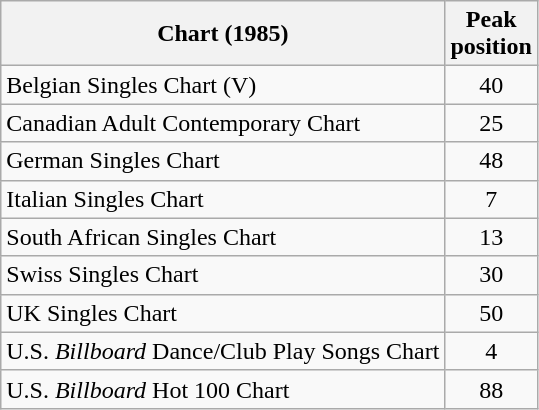<table class="wikitable sortable">
<tr>
<th>Chart (1985)</th>
<th>Peak<br>position</th>
</tr>
<tr>
<td align="left">Belgian Singles Chart (V)</td>
<td style="text-align:center;">40</td>
</tr>
<tr>
<td align="left">Canadian Adult Contemporary Chart</td>
<td style="text-align:center;">25</td>
</tr>
<tr>
<td align="left">German Singles Chart</td>
<td style="text-align:center;">48</td>
</tr>
<tr>
<td align="left">Italian Singles Chart</td>
<td style="text-align:center;">7</td>
</tr>
<tr>
<td align="left">South African Singles Chart</td>
<td style="text-align:center;">13</td>
</tr>
<tr>
<td align="left">Swiss Singles Chart</td>
<td style="text-align:center;">30</td>
</tr>
<tr>
<td align="left">UK Singles Chart</td>
<td style="text-align:center;">50</td>
</tr>
<tr>
<td align="left">U.S. <em>Billboard</em> Dance/Club Play Songs Chart</td>
<td style="text-align:center;">4</td>
</tr>
<tr>
<td align="left">U.S. <em>Billboard</em> Hot 100 Chart</td>
<td style="text-align:center;">88</td>
</tr>
</table>
